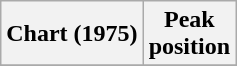<table class="wikitable sortable plainrowheaders">
<tr>
<th scope="col">Chart (1975)</th>
<th scope="col">Peak<br>position</th>
</tr>
<tr>
</tr>
</table>
